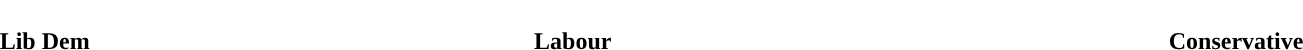<table style="width:100%; text-align:center;">
<tr style="color:white;">
<td style="background-color:"><strong>17</strong></td>
<td style="background-color:"><strong>14</strong></td>
<td style="background-color:"><strong>10</strong></td>
</tr>
<tr>
<td><span><strong>Lib Dem</strong></span></td>
<td><span><strong>Labour</strong></span></td>
<td><span><strong>Conservative</strong></span></td>
</tr>
</table>
